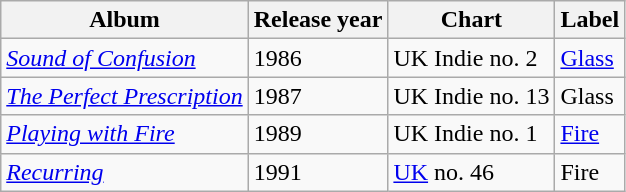<table class="wikitable">
<tr>
<th>Album</th>
<th>Release year</th>
<th>Chart</th>
<th>Label</th>
</tr>
<tr>
<td><em><a href='#'>Sound of Confusion</a></em></td>
<td>1986</td>
<td>UK Indie no. 2</td>
<td><a href='#'>Glass</a></td>
</tr>
<tr>
<td><em><a href='#'>The Perfect Prescription</a></em></td>
<td>1987</td>
<td>UK Indie no. 13</td>
<td>Glass</td>
</tr>
<tr>
<td><em><a href='#'>Playing with Fire</a></em></td>
<td>1989</td>
<td>UK Indie no. 1</td>
<td><a href='#'>Fire</a></td>
</tr>
<tr>
<td><em><a href='#'>Recurring</a></em></td>
<td>1991</td>
<td><a href='#'>UK</a> no. 46</td>
<td>Fire</td>
</tr>
</table>
